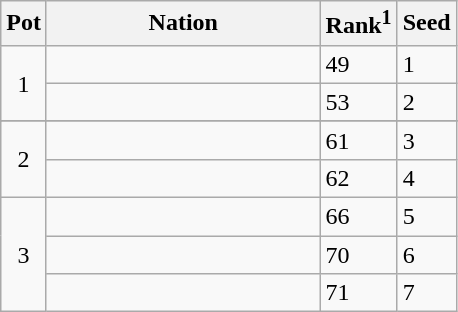<table class="wikitable">
<tr>
<th>Pot</th>
<th width="175">Nation</th>
<th>Rank<sup>1</sup></th>
<th>Seed</th>
</tr>
<tr>
<td rowspan=2 style="text-align:center;">1</td>
<td></td>
<td>49</td>
<td>1</td>
</tr>
<tr>
<td></td>
<td>53</td>
<td>2</td>
</tr>
<tr>
</tr>
<tr>
<td rowspan=2 style="text-align:center;">2</td>
<td></td>
<td>61</td>
<td>3</td>
</tr>
<tr>
<td></td>
<td>62</td>
<td>4</td>
</tr>
<tr>
<td rowspan=3 style="text-align:center;">3</td>
<td></td>
<td>66</td>
<td>5</td>
</tr>
<tr>
<td></td>
<td>70</td>
<td>6</td>
</tr>
<tr>
<td></td>
<td>71</td>
<td>7</td>
</tr>
</table>
